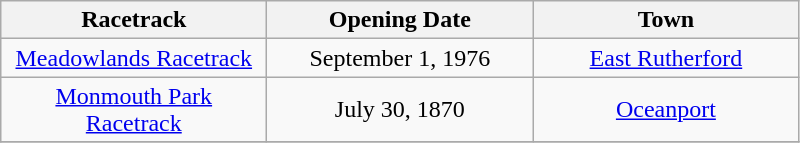<table class="wikitable sortable" style="text-align:center">
<tr>
<th width=170>Racetrack</th>
<th width=170>Opening Date</th>
<th width=170>Town</th>
</tr>
<tr>
<td><a href='#'>Meadowlands Racetrack</a></td>
<td>September 1, 1976</td>
<td><a href='#'>East Rutherford</a></td>
</tr>
<tr>
<td><a href='#'>Monmouth Park Racetrack</a></td>
<td>July 30, 1870</td>
<td><a href='#'>Oceanport</a></td>
</tr>
<tr>
</tr>
</table>
